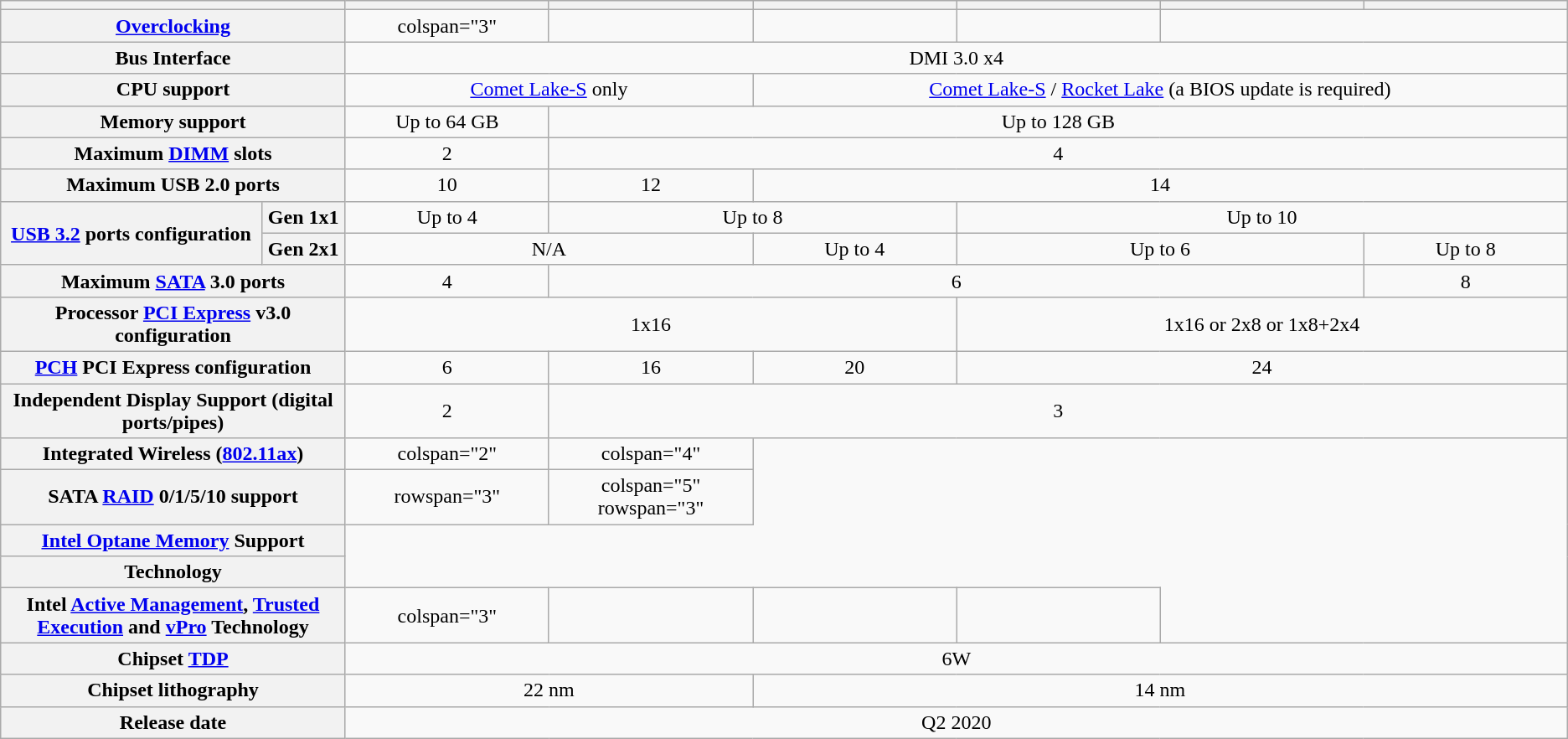<table class="wikitable sticky-header" style="text-align: center; min-width: 30em; max-width: 100em;">
<tr>
<th colspan="2" scope="col" width="22%"></th>
<th scope="col" width="13%"></th>
<th scope="col" width="13%"></th>
<th scope="col" width="13%"></th>
<th scope="col" width="13%"></th>
<th scope="col" width="13%"></th>
<th scope="col" width="13%"></th>
</tr>
<tr>
<th colspan="2"><a href='#'>Overclocking</a></th>
<td>colspan="3" </td>
<td></td>
<td></td>
<td></td>
</tr>
<tr>
<th colspan="2">Bus Interface</th>
<td colspan="6">DMI 3.0 x4</td>
</tr>
<tr>
<th colspan="2">CPU support</th>
<td colspan="2"><a href='#'>Comet Lake-S</a> only</td>
<td colspan="4"><a href='#'>Comet Lake-S</a> / <a href='#'>Rocket Lake</a> (a BIOS update is required)</td>
</tr>
<tr>
<th colspan="2">Memory support</th>
<td>Up to 64 GB</td>
<td colspan="5">Up to 128 GB</td>
</tr>
<tr>
<th colspan="2">Maximum <a href='#'>DIMM</a> slots</th>
<td>2</td>
<td colspan="5">4</td>
</tr>
<tr>
<th colspan="2">Maximum USB 2.0 ports</th>
<td>10</td>
<td>12</td>
<td colspan="4">14</td>
</tr>
<tr>
<th rowspan="2"><a href='#'>USB 3.2</a> ports configuration</th>
<th>Gen 1x1</th>
<td>Up to 4</td>
<td colspan="2">Up to 8</td>
<td colspan="3">Up to 10</td>
</tr>
<tr>
<th>Gen 2x1</th>
<td colspan="2">N/A</td>
<td>Up to 4</td>
<td colspan="2">Up to 6</td>
<td>Up to 8</td>
</tr>
<tr>
<th colspan="2">Maximum <a href='#'>SATA</a> 3.0 ports</th>
<td>4</td>
<td colspan="4">6</td>
<td>8</td>
</tr>
<tr>
<th colspan="2">Processor <a href='#'>PCI Express</a> v3.0 configuration</th>
<td colspan="3">1x16</td>
<td colspan="3">1x16 or 2x8 or 1x8+2x4</td>
</tr>
<tr>
<th colspan="2"><a href='#'>PCH</a> PCI Express configuration</th>
<td>6</td>
<td>16</td>
<td>20</td>
<td colspan="3">24</td>
</tr>
<tr>
<th colspan="2">Independent Display Support (digital ports/pipes)</th>
<td>2</td>
<td colspan="5">3</td>
</tr>
<tr>
<th colspan="2">Integrated Wireless (<a href='#'>802.11ax</a>)</th>
<td>colspan="2" </td>
<td>colspan="4" </td>
</tr>
<tr>
<th colspan="2">SATA <a href='#'>RAID</a> 0/1/5/10 support</th>
<td>rowspan="3" </td>
<td>colspan="5" rowspan="3" </td>
</tr>
<tr>
<th colspan="2"><a href='#'>Intel Optane Memory</a> Support</th>
</tr>
<tr>
<th colspan="2"> Technology</th>
</tr>
<tr>
<th colspan="2">Intel <a href='#'>Active Management</a>, <a href='#'>Trusted Execution</a> and <a href='#'>vPro</a> Technology</th>
<td>colspan="3" </td>
<td></td>
<td></td>
<td></td>
</tr>
<tr>
<th colspan="2">Chipset <a href='#'>TDP</a></th>
<td colspan="6">6W</td>
</tr>
<tr>
<th colspan="2">Chipset lithography</th>
<td colspan="2">22 nm</td>
<td colspan="4">14 nm</td>
</tr>
<tr>
<th colspan="2">Release date</th>
<td colspan="6">Q2 2020</td>
</tr>
</table>
